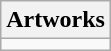<table class="wikitable collapsible collapsed">
<tr>
<th>Artworks</th>
</tr>
<tr>
<td></td>
</tr>
</table>
